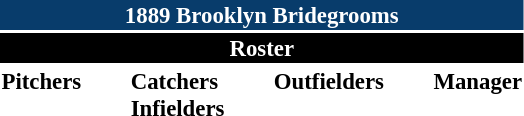<table class="toccolours" style="font-size: 95%;">
<tr>
<th colspan="10" style="background-color: #083c6b; color: white; text-align: center;">1889 Brooklyn Bridegrooms</th>
</tr>
<tr>
<td colspan="10" style="background-color: black; color: white; text-align: center;"><strong>Roster</strong></td>
</tr>
<tr>
<td valign="top"><strong>Pitchers</strong><br>


</td>
<td width="25px"></td>
<td valign="top"><strong>Catchers</strong><br>



<strong>Infielders</strong>



</td>
<td width="25px"></td>
<td valign="top"><strong>Outfielders</strong><br>

</td>
<td width="25px"></td>
<td valign="top"><strong>Manager</strong><br></td>
</tr>
</table>
